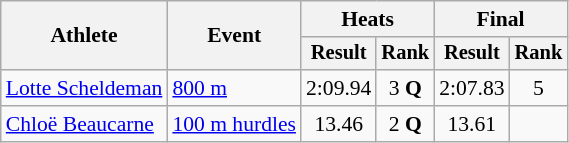<table class="wikitable" style="font-size:90%">
<tr>
<th rowspan=2>Athlete</th>
<th rowspan=2>Event</th>
<th colspan=2>Heats</th>
<th colspan=2>Final</th>
</tr>
<tr style="font-size:95%">
<th>Result</th>
<th>Rank</th>
<th>Result</th>
<th>Rank</th>
</tr>
<tr align=center>
<td align=left><a href='#'>Lotte Scheldeman</a></td>
<td align=left><a href='#'>800 m</a></td>
<td>2:09.94</td>
<td>3 <strong>Q</strong></td>
<td>2:07.83</td>
<td>5</td>
</tr>
<tr align=center>
<td align=left><a href='#'>Chloë Beaucarne</a></td>
<td align=left><a href='#'>100 m hurdles</a></td>
<td>13.46</td>
<td>2 <strong>Q</strong></td>
<td>13.61</td>
<td></td>
</tr>
</table>
